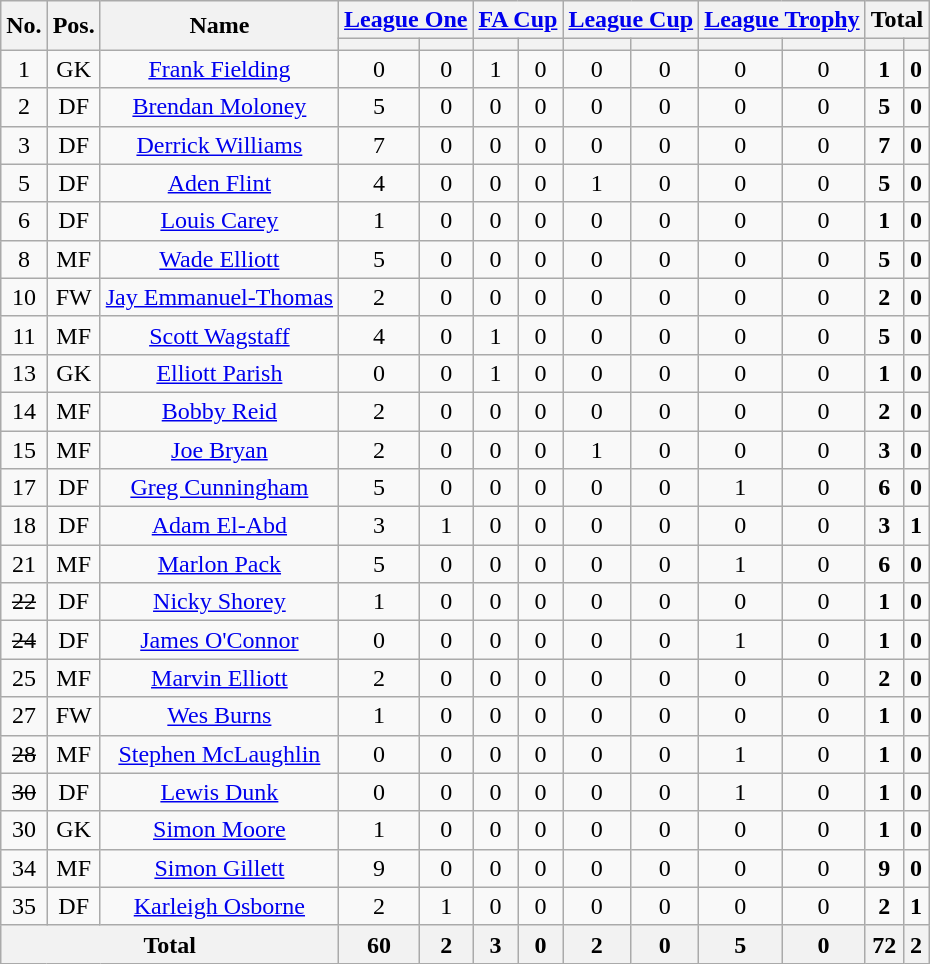<table class="wikitable sortable" style="text-align: center;">
<tr>
<th rowspan="2">No.</th>
<th rowspan="2">Pos.</th>
<th rowspan="2">Name</th>
<th colspan="2"><a href='#'>League One</a></th>
<th colspan="2"><a href='#'>FA Cup</a></th>
<th colspan="2"><a href='#'>League Cup</a></th>
<th colspan="2"><a href='#'>League Trophy</a></th>
<th colspan="2">Total</th>
</tr>
<tr>
<th></th>
<th></th>
<th></th>
<th></th>
<th></th>
<th></th>
<th></th>
<th></th>
<th></th>
<th></th>
</tr>
<tr>
<td>1</td>
<td>GK</td>
<td><a href='#'>Frank Fielding</a></td>
<td>0</td>
<td>0</td>
<td>1</td>
<td>0</td>
<td>0</td>
<td>0</td>
<td>0</td>
<td>0</td>
<td><strong>1</strong></td>
<td><strong>0</strong></td>
</tr>
<tr>
<td>2</td>
<td>DF</td>
<td><a href='#'>Brendan Moloney</a></td>
<td>5</td>
<td>0</td>
<td>0</td>
<td>0</td>
<td>0</td>
<td>0</td>
<td>0</td>
<td>0</td>
<td><strong>5</strong></td>
<td><strong>0</strong></td>
</tr>
<tr>
<td>3</td>
<td>DF</td>
<td><a href='#'>Derrick Williams</a></td>
<td>7</td>
<td>0</td>
<td>0</td>
<td>0</td>
<td>0</td>
<td>0</td>
<td>0</td>
<td>0</td>
<td><strong>7</strong></td>
<td><strong>0</strong></td>
</tr>
<tr>
<td>5</td>
<td>DF</td>
<td><a href='#'>Aden Flint</a></td>
<td>4</td>
<td>0</td>
<td>0</td>
<td>0</td>
<td>1</td>
<td>0</td>
<td>0</td>
<td>0</td>
<td><strong>5</strong></td>
<td><strong>0</strong></td>
</tr>
<tr>
<td>6</td>
<td>DF</td>
<td><a href='#'>Louis Carey</a></td>
<td>1</td>
<td>0</td>
<td>0</td>
<td>0</td>
<td>0</td>
<td>0</td>
<td>0</td>
<td>0</td>
<td><strong>1</strong></td>
<td><strong>0</strong></td>
</tr>
<tr>
<td>8</td>
<td>MF</td>
<td><a href='#'>Wade Elliott</a></td>
<td>5</td>
<td>0</td>
<td>0</td>
<td>0</td>
<td>0</td>
<td>0</td>
<td>0</td>
<td>0</td>
<td><strong>5</strong></td>
<td><strong>0</strong></td>
</tr>
<tr>
<td>10</td>
<td>FW</td>
<td><a href='#'>Jay Emmanuel-Thomas</a></td>
<td>2</td>
<td>0</td>
<td>0</td>
<td>0</td>
<td>0</td>
<td>0</td>
<td>0</td>
<td>0</td>
<td><strong>2</strong></td>
<td><strong>0</strong></td>
</tr>
<tr>
<td>11</td>
<td>MF</td>
<td><a href='#'>Scott Wagstaff</a></td>
<td>4</td>
<td>0</td>
<td>1</td>
<td>0</td>
<td>0</td>
<td>0</td>
<td>0</td>
<td>0</td>
<td><strong>5</strong></td>
<td><strong>0</strong></td>
</tr>
<tr>
<td>13</td>
<td>GK</td>
<td><a href='#'>Elliott Parish</a></td>
<td>0</td>
<td>0</td>
<td>1</td>
<td>0</td>
<td>0</td>
<td>0</td>
<td>0</td>
<td>0</td>
<td><strong>1</strong></td>
<td><strong>0</strong></td>
</tr>
<tr>
<td>14</td>
<td>MF</td>
<td><a href='#'>Bobby Reid</a></td>
<td>2</td>
<td>0</td>
<td>0</td>
<td>0</td>
<td>0</td>
<td>0</td>
<td>0</td>
<td>0</td>
<td><strong>2</strong></td>
<td><strong>0</strong></td>
</tr>
<tr>
<td>15</td>
<td>MF</td>
<td><a href='#'>Joe Bryan</a></td>
<td>2</td>
<td>0</td>
<td>0</td>
<td>0</td>
<td>1</td>
<td>0</td>
<td>0</td>
<td>0</td>
<td><strong>3</strong></td>
<td><strong>0</strong></td>
</tr>
<tr>
<td>17</td>
<td>DF</td>
<td><a href='#'>Greg Cunningham</a></td>
<td>5</td>
<td>0</td>
<td>0</td>
<td>0</td>
<td>0</td>
<td>0</td>
<td>1</td>
<td>0</td>
<td><strong>6</strong></td>
<td><strong>0</strong></td>
</tr>
<tr>
<td>18</td>
<td>DF</td>
<td><a href='#'>Adam El-Abd</a></td>
<td>3</td>
<td>1</td>
<td>0</td>
<td>0</td>
<td>0</td>
<td>0</td>
<td>0</td>
<td>0</td>
<td><strong>3</strong></td>
<td><strong>1</strong></td>
</tr>
<tr>
<td>21</td>
<td>MF</td>
<td><a href='#'>Marlon Pack</a></td>
<td>5</td>
<td>0</td>
<td>0</td>
<td>0</td>
<td>0</td>
<td>0</td>
<td>1</td>
<td>0</td>
<td><strong>6</strong></td>
<td><strong>0</strong></td>
</tr>
<tr>
<td><s>22</s></td>
<td>DF</td>
<td><a href='#'>Nicky Shorey</a></td>
<td>1</td>
<td>0</td>
<td>0</td>
<td>0</td>
<td>0</td>
<td>0</td>
<td>0</td>
<td>0</td>
<td><strong>1</strong></td>
<td><strong>0</strong></td>
</tr>
<tr>
<td><s>24</s></td>
<td>DF</td>
<td><a href='#'>James O'Connor</a></td>
<td>0</td>
<td>0</td>
<td>0</td>
<td>0</td>
<td>0</td>
<td>0</td>
<td>1</td>
<td>0</td>
<td><strong>1</strong></td>
<td><strong>0</strong></td>
</tr>
<tr>
<td>25</td>
<td>MF</td>
<td><a href='#'>Marvin Elliott</a></td>
<td>2</td>
<td>0</td>
<td>0</td>
<td>0</td>
<td>0</td>
<td>0</td>
<td>0</td>
<td>0</td>
<td><strong>2</strong></td>
<td><strong>0</strong></td>
</tr>
<tr>
<td>27</td>
<td>FW</td>
<td><a href='#'>Wes Burns</a></td>
<td>1</td>
<td>0</td>
<td>0</td>
<td>0</td>
<td>0</td>
<td>0</td>
<td>0</td>
<td>0</td>
<td><strong>1</strong></td>
<td><strong>0</strong></td>
</tr>
<tr>
<td><s>28</s></td>
<td>MF</td>
<td><a href='#'>Stephen McLaughlin</a></td>
<td>0</td>
<td>0</td>
<td>0</td>
<td>0</td>
<td>0</td>
<td>0</td>
<td>1</td>
<td>0</td>
<td><strong>1</strong></td>
<td><strong>0</strong></td>
</tr>
<tr>
<td><s>30</s></td>
<td>DF</td>
<td><a href='#'>Lewis Dunk</a></td>
<td>0</td>
<td>0</td>
<td>0</td>
<td>0</td>
<td>0</td>
<td>0</td>
<td>1</td>
<td>0</td>
<td><strong>1</strong></td>
<td><strong>0</strong></td>
</tr>
<tr>
<td>30</td>
<td>GK</td>
<td><a href='#'>Simon Moore</a></td>
<td>1</td>
<td>0</td>
<td>0</td>
<td>0</td>
<td>0</td>
<td>0</td>
<td>0</td>
<td>0</td>
<td><strong>1</strong></td>
<td><strong>0</strong></td>
</tr>
<tr>
<td>34</td>
<td>MF</td>
<td><a href='#'>Simon Gillett</a></td>
<td>9</td>
<td>0</td>
<td>0</td>
<td>0</td>
<td>0</td>
<td>0</td>
<td>0</td>
<td>0</td>
<td><strong>9</strong></td>
<td><strong>0</strong></td>
</tr>
<tr>
<td>35</td>
<td>DF</td>
<td><a href='#'>Karleigh Osborne</a></td>
<td>2</td>
<td>1</td>
<td>0</td>
<td>0</td>
<td>0</td>
<td>0</td>
<td>0</td>
<td>0</td>
<td><strong>2</strong></td>
<td><strong>1</strong></td>
</tr>
<tr>
<th colspan=3>Total</th>
<th>60</th>
<th>2</th>
<th>3</th>
<th>0</th>
<th>2</th>
<th>0</th>
<th>5</th>
<th>0</th>
<th>72</th>
<th>2</th>
</tr>
</table>
